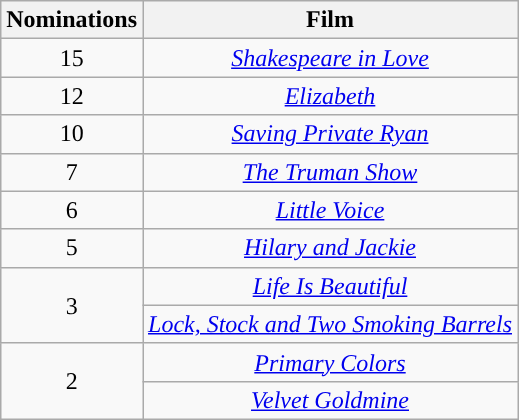<table class="wikitable" style="text-align:center;">
<tr>
<th style="background:">Nominations</th>
<th style="background:">Film</th>
</tr>
<tr>
<td>15</td>
<td><em><a href='#'>Shakespeare in Love</a></em></td>
</tr>
<tr>
<td>12</td>
<td><em><a href='#'>Elizabeth</a></em></td>
</tr>
<tr>
<td>10</td>
<td><em><a href='#'>Saving Private Ryan</a></em></td>
</tr>
<tr>
<td>7</td>
<td><em><a href='#'>The Truman Show</a></em></td>
</tr>
<tr>
<td>6</td>
<td><em><a href='#'>Little Voice</a></em></td>
</tr>
<tr>
<td>5</td>
<td><em><a href='#'>Hilary and Jackie</a></em></td>
</tr>
<tr>
<td rowspan="2">3</td>
<td><em><a href='#'>Life Is Beautiful</a></em></td>
</tr>
<tr>
<td><em><a href='#'>Lock, Stock and Two Smoking Barrels</a></em></td>
</tr>
<tr>
<td rowspan="2">2</td>
<td><em><a href='#'>Primary Colors</a></em></td>
</tr>
<tr>
<td><em><a href='#'>Velvet Goldmine</a></em></td>
</tr>
</table>
